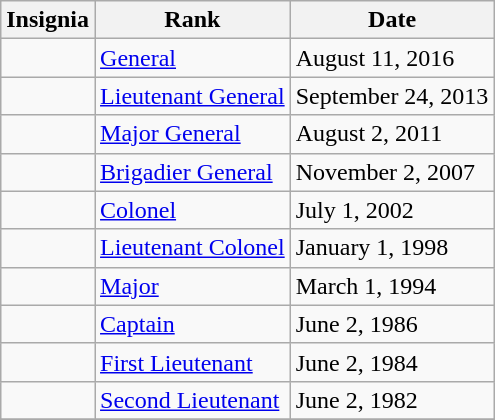<table class="wikitable">
<tr>
<th>Insignia</th>
<th>Rank</th>
<th>Date</th>
</tr>
<tr>
<td></td>
<td><a href='#'>General</a></td>
<td>August 11, 2016</td>
</tr>
<tr>
<td></td>
<td><a href='#'>Lieutenant General</a></td>
<td>September 24, 2013</td>
</tr>
<tr>
<td></td>
<td><a href='#'>Major General</a></td>
<td>August 2, 2011</td>
</tr>
<tr>
<td></td>
<td><a href='#'>Brigadier General</a></td>
<td>November 2, 2007</td>
</tr>
<tr>
<td></td>
<td><a href='#'>Colonel</a></td>
<td>July 1, 2002</td>
</tr>
<tr>
<td></td>
<td><a href='#'>Lieutenant Colonel</a></td>
<td>January 1, 1998</td>
</tr>
<tr>
<td></td>
<td><a href='#'>Major</a></td>
<td>March 1, 1994</td>
</tr>
<tr>
<td></td>
<td><a href='#'>Captain</a></td>
<td>June 2, 1986</td>
</tr>
<tr>
<td></td>
<td><a href='#'>First Lieutenant</a></td>
<td>June 2, 1984</td>
</tr>
<tr>
<td></td>
<td><a href='#'>Second Lieutenant</a></td>
<td>June 2, 1982</td>
</tr>
<tr>
</tr>
</table>
